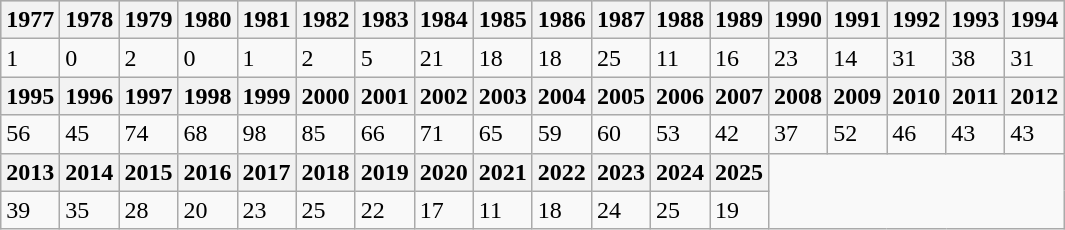<table class="wikitable">
<tr style="background:#ccc; text-align:center;">
<th>1977</th>
<th>1978</th>
<th>1979</th>
<th>1980</th>
<th>1981</th>
<th>1982</th>
<th>1983</th>
<th>1984</th>
<th>1985</th>
<th>1986</th>
<th>1987</th>
<th>1988</th>
<th>1989</th>
<th>1990</th>
<th>1991</th>
<th>1992</th>
<th>1993</th>
<th>1994</th>
</tr>
<tr>
<td>1</td>
<td>0</td>
<td>2</td>
<td>0</td>
<td>1</td>
<td>2</td>
<td>5</td>
<td>21</td>
<td>18</td>
<td>18</td>
<td>25</td>
<td>11</td>
<td>16</td>
<td>23</td>
<td>14</td>
<td>31</td>
<td>38</td>
<td>31</td>
</tr>
<tr>
<th>1995</th>
<th>1996</th>
<th>1997</th>
<th>1998</th>
<th>1999</th>
<th>2000</th>
<th>2001</th>
<th>2002</th>
<th>2003</th>
<th>2004</th>
<th>2005</th>
<th>2006</th>
<th>2007</th>
<th>2008</th>
<th>2009</th>
<th>2010</th>
<th>2011</th>
<th>2012</th>
</tr>
<tr>
<td>56</td>
<td>45</td>
<td>74</td>
<td>68</td>
<td>98</td>
<td>85</td>
<td>66</td>
<td>71</td>
<td>65</td>
<td>59</td>
<td>60</td>
<td>53</td>
<td>42</td>
<td>37</td>
<td>52</td>
<td>46</td>
<td>43</td>
<td>43</td>
</tr>
<tr>
<th>2013</th>
<th>2014</th>
<th>2015</th>
<th>2016</th>
<th>2017</th>
<th>2018</th>
<th>2019</th>
<th>2020</th>
<th>2021</th>
<th>2022</th>
<th>2023</th>
<th>2024</th>
<th>2025</th>
</tr>
<tr>
<td>39</td>
<td>35</td>
<td>28</td>
<td>20</td>
<td>23</td>
<td>25</td>
<td>22</td>
<td>17</td>
<td>11</td>
<td>18</td>
<td>24</td>
<td>25</td>
<td>19</td>
</tr>
</table>
